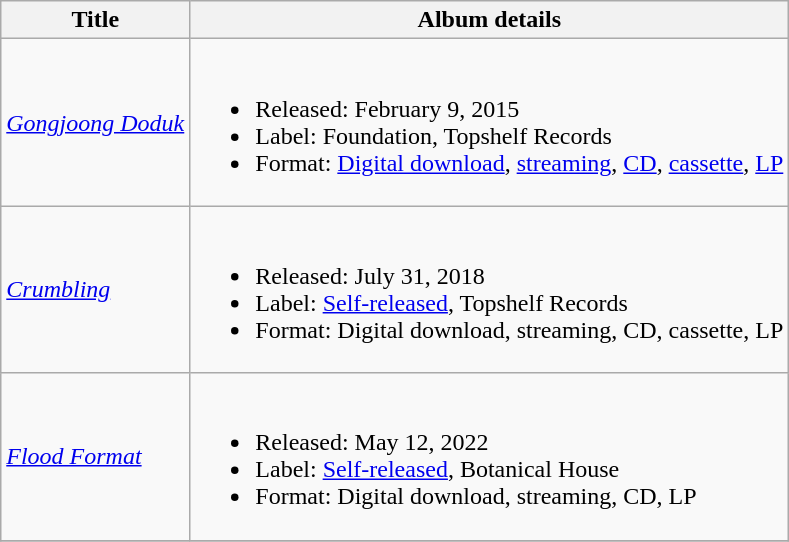<table class="wikitable">
<tr>
<th>Title</th>
<th>Album details</th>
</tr>
<tr>
<td><em><a href='#'>Gongjoong Doduk</a></em><br></td>
<td><br><ul><li>Released: February 9, 2015</li><li>Label: Foundation, Topshelf Records</li><li>Format: <a href='#'>Digital download</a>, <a href='#'>streaming</a>, <a href='#'>CD</a>, <a href='#'>cassette</a>, <a href='#'>LP</a></li></ul></td>
</tr>
<tr>
<td><em><a href='#'>Crumbling</a></em><br></td>
<td><br><ul><li>Released: July 31, 2018</li><li>Label: <a href='#'>Self-released</a>, Topshelf Records</li><li>Format: Digital download, streaming, CD, cassette, LP</li></ul></td>
</tr>
<tr>
<td><em><a href='#'>Flood Format</a></em><br></td>
<td><br><ul><li>Released: May 12, 2022</li><li>Label: <a href='#'>Self-released</a>, Botanical House</li><li>Format: Digital download, streaming, CD, LP</li></ul></td>
</tr>
<tr>
</tr>
</table>
